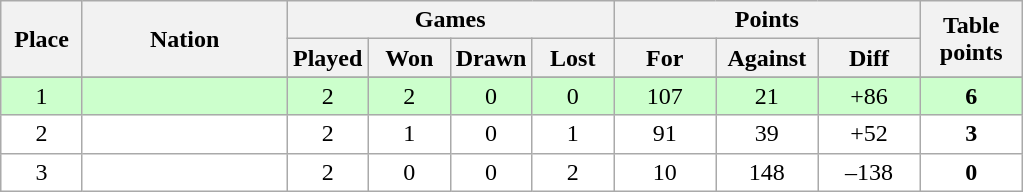<table class="wikitable">
<tr>
<th rowspan=2 width="8%">Place</th>
<th rowspan=2 width="20%">Nation</th>
<th colspan=4 width="32%">Games</th>
<th colspan=3 width="30%">Points</th>
<th rowspan=2 width="10%">Table<br>points</th>
</tr>
<tr>
<th width="8%">Played</th>
<th width="8%">Won</th>
<th width="8%">Drawn</th>
<th width="8%">Lost</th>
<th width="10%">For</th>
<th width="10%">Against</th>
<th width="10%">Diff</th>
</tr>
<tr>
</tr>
<tr bgcolor=#ccffcc align=center>
<td>1</td>
<td align=left></td>
<td>2</td>
<td>2</td>
<td>0</td>
<td>0</td>
<td>107</td>
<td>21</td>
<td>+86</td>
<td><strong>6</strong></td>
</tr>
<tr bgcolor=#ffffff align=center>
<td>2</td>
<td align=left></td>
<td>2</td>
<td>1</td>
<td>0</td>
<td>1</td>
<td>91</td>
<td>39</td>
<td>+52</td>
<td><strong>3</strong></td>
</tr>
<tr bgcolor=#ffffff align=center>
<td>3</td>
<td align=left></td>
<td>2</td>
<td>0</td>
<td>0</td>
<td>2</td>
<td>10</td>
<td>148</td>
<td>–138</td>
<td><strong>0</strong></td>
</tr>
</table>
